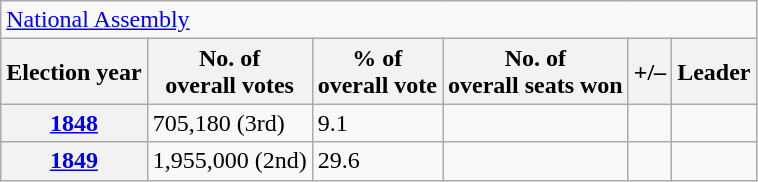<table class=wikitable>
<tr>
<td colspan=7><a href='#'>National Assembly</a></td>
</tr>
<tr>
<th>Election year</th>
<th>No. of<br>overall votes</th>
<th>% of<br>overall vote</th>
<th>No. of<br>overall seats won</th>
<th>+/–</th>
<th>Leader</th>
</tr>
<tr>
<th><a href='#'>1848</a></th>
<td>705,180 (3rd)</td>
<td>9.1</td>
<td></td>
<td></td>
<td></td>
</tr>
<tr>
<th><a href='#'>1849</a></th>
<td>1,955,000 (2nd)</td>
<td>29.6</td>
<td></td>
<td></td>
<td></td>
</tr>
</table>
